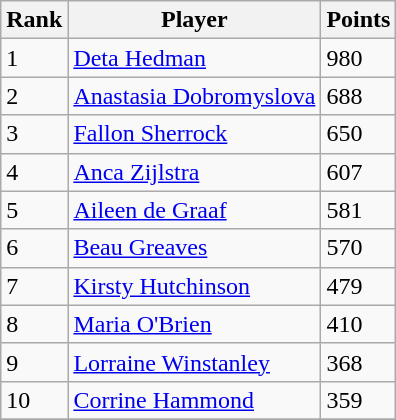<table class="wikitable">
<tr>
<th>Rank</th>
<th>Player</th>
<th>Points</th>
</tr>
<tr>
<td>1</td>
<td> <a href='#'>Deta Hedman</a></td>
<td>980</td>
</tr>
<tr>
<td>2</td>
<td> <a href='#'>Anastasia Dobromyslova</a></td>
<td>688</td>
</tr>
<tr>
<td>3</td>
<td> <a href='#'>Fallon Sherrock</a></td>
<td>650</td>
</tr>
<tr>
<td>4</td>
<td> <a href='#'>Anca Zijlstra</a></td>
<td>607</td>
</tr>
<tr>
<td>5</td>
<td> <a href='#'>Aileen de Graaf</a></td>
<td>581</td>
</tr>
<tr>
<td>6</td>
<td> <a href='#'>Beau Greaves</a></td>
<td>570</td>
</tr>
<tr>
<td>7</td>
<td> <a href='#'>Kirsty Hutchinson</a></td>
<td>479</td>
</tr>
<tr>
<td>8</td>
<td> <a href='#'>Maria O'Brien</a></td>
<td>410</td>
</tr>
<tr>
<td>9</td>
<td> <a href='#'>Lorraine Winstanley</a></td>
<td>368</td>
</tr>
<tr>
<td>10</td>
<td> <a href='#'>Corrine Hammond</a></td>
<td>359</td>
</tr>
<tr>
</tr>
</table>
